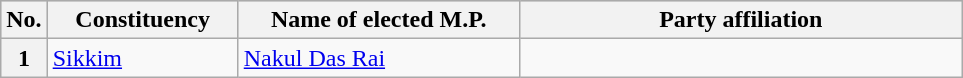<table class="wikitable">
<tr style="background:#ccc; text-align:center;">
<th>No.</th>
<th style="width:120px">Constituency</th>
<th style="width:180px">Name of elected M.P.</th>
<th colspan="2" style="width:18em">Party affiliation</th>
</tr>
<tr>
<th>1</th>
<td><a href='#'>Sikkim</a></td>
<td><a href='#'>Nakul Das Rai</a></td>
<td></td>
</tr>
</table>
